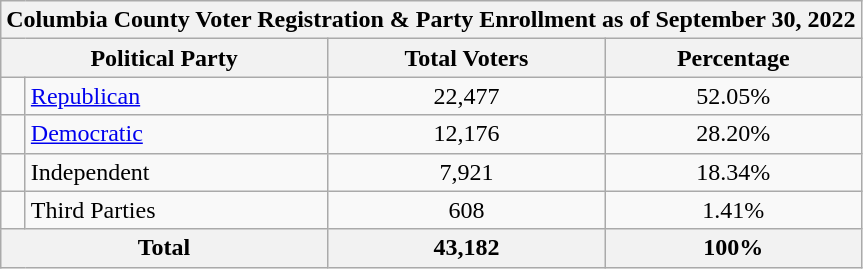<table class=wikitable>
<tr>
<th colspan = 6>Columbia County Voter Registration & Party Enrollment as of September 30, 2022</th>
</tr>
<tr>
<th colspan = 2>Political Party</th>
<th>Total Voters</th>
<th>Percentage</th>
</tr>
<tr>
<td></td>
<td><a href='#'>Republican</a></td>
<td align = center>22,477</td>
<td align = center>52.05%</td>
</tr>
<tr>
<td></td>
<td><a href='#'>Democratic</a></td>
<td align = center>12,176</td>
<td align = center>28.20%</td>
</tr>
<tr>
<td></td>
<td>Independent</td>
<td align = center>7,921</td>
<td align = center>18.34%</td>
</tr>
<tr>
<td></td>
<td>Third Parties</td>
<td align = center>608</td>
<td align = center>1.41%</td>
</tr>
<tr>
<th colspan = 2>Total</th>
<th align = center>43,182</th>
<th align = center>100%</th>
</tr>
</table>
